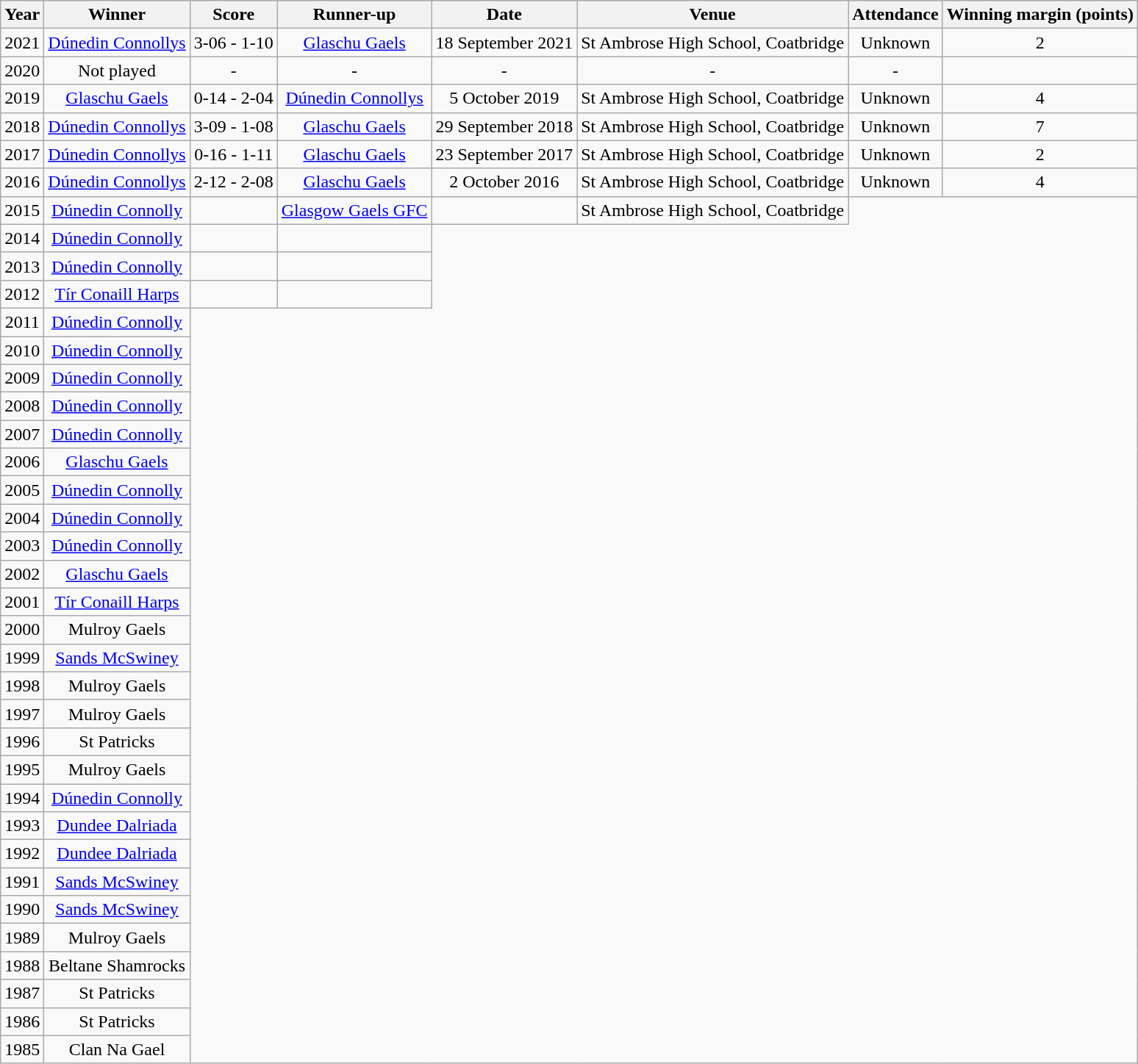<table class="sortable wikitable plainrowheaders" style="text-align:center;">
<tr style="background:#efefef">
<th>Year</th>
<th>Winner</th>
<th>Score</th>
<th>Runner-up</th>
<th>Date</th>
<th>Venue</th>
<th>Attendance</th>
<th>Winning margin (points)</th>
</tr>
<tr>
<td>2021</td>
<td><a href='#'>Dúnedin Connollys</a></td>
<td>3-06 - 1-10</td>
<td><a href='#'>Glaschu Gaels</a></td>
<td>18 September 2021</td>
<td>St Ambrose High School, Coatbridge</td>
<td>Unknown</td>
<td>2</td>
</tr>
<tr>
<td>2020</td>
<td>Not played</td>
<td>-</td>
<td>-</td>
<td>-</td>
<td>-</td>
<td>-</td>
</tr>
<tr>
<td>2019</td>
<td><a href='#'>Glaschu Gaels</a></td>
<td>0-14 - 2-04</td>
<td><a href='#'>Dúnedin Connollys</a></td>
<td>5 October 2019</td>
<td>St Ambrose High School, Coatbridge</td>
<td>Unknown</td>
<td>4</td>
</tr>
<tr>
<td>2018</td>
<td><a href='#'>Dúnedin Connollys</a></td>
<td>3-09 - 1-08</td>
<td><a href='#'>Glaschu Gaels</a></td>
<td>29 September 2018</td>
<td>St Ambrose High School, Coatbridge</td>
<td>Unknown</td>
<td>7</td>
</tr>
<tr>
<td>2017</td>
<td><a href='#'>Dúnedin Connollys</a></td>
<td>0-16 - 1-11</td>
<td><a href='#'>Glaschu Gaels</a></td>
<td>23 September 2017</td>
<td>St Ambrose High School, Coatbridge</td>
<td>Unknown</td>
<td>2</td>
</tr>
<tr>
<td>2016</td>
<td><a href='#'>Dúnedin Connollys</a></td>
<td>2-12 - 2-08</td>
<td><a href='#'>Glaschu Gaels</a></td>
<td>2 October 2016</td>
<td>St Ambrose High School, Coatbridge</td>
<td>Unknown</td>
<td>4</td>
</tr>
<tr>
<td>2015</td>
<td><a href='#'>Dúnedin Connolly</a></td>
<td></td>
<td><a href='#'>Glasgow Gaels GFC</a></td>
<td></td>
<td>St Ambrose High School, Coatbridge</td>
</tr>
<tr>
<td>2014</td>
<td><a href='#'>Dúnedin Connolly</a></td>
<td></td>
<td></td>
</tr>
<tr>
<td>2013</td>
<td><a href='#'>Dúnedin Connolly</a></td>
<td></td>
<td></td>
</tr>
<tr>
<td>2012</td>
<td><a href='#'>Tír Conaill Harps</a></td>
<td></td>
<td></td>
</tr>
<tr>
<td>2011</td>
<td><a href='#'>Dúnedin Connolly</a></td>
</tr>
<tr>
<td>2010</td>
<td><a href='#'>Dúnedin Connolly</a></td>
</tr>
<tr>
<td>2009</td>
<td><a href='#'>Dúnedin Connolly</a></td>
</tr>
<tr>
<td>2008</td>
<td><a href='#'>Dúnedin Connolly</a></td>
</tr>
<tr>
<td>2007</td>
<td><a href='#'>Dúnedin Connolly</a></td>
</tr>
<tr>
<td>2006</td>
<td><a href='#'>Glaschu Gaels</a></td>
</tr>
<tr>
<td>2005</td>
<td><a href='#'>Dúnedin Connolly</a></td>
</tr>
<tr>
<td>2004</td>
<td><a href='#'>Dúnedin Connolly</a></td>
</tr>
<tr>
<td>2003</td>
<td><a href='#'>Dúnedin Connolly</a></td>
</tr>
<tr>
<td>2002</td>
<td><a href='#'>Glaschu Gaels</a></td>
</tr>
<tr>
<td>2001</td>
<td><a href='#'>Tír Conaill Harps</a></td>
</tr>
<tr>
<td>2000</td>
<td>Mulroy Gaels</td>
</tr>
<tr>
<td>1999</td>
<td><a href='#'>Sands McSwiney</a></td>
</tr>
<tr>
<td>1998</td>
<td>Mulroy Gaels</td>
</tr>
<tr>
<td>1997</td>
<td>Mulroy Gaels</td>
</tr>
<tr>
<td>1996</td>
<td>St Patricks</td>
</tr>
<tr>
<td>1995</td>
<td>Mulroy Gaels</td>
</tr>
<tr>
<td>1994</td>
<td><a href='#'>Dúnedin Connolly</a></td>
</tr>
<tr>
<td>1993</td>
<td><a href='#'>Dundee Dalriada</a></td>
</tr>
<tr>
<td>1992</td>
<td><a href='#'>Dundee Dalriada</a></td>
</tr>
<tr>
<td>1991</td>
<td><a href='#'>Sands McSwiney</a></td>
</tr>
<tr>
<td>1990</td>
<td><a href='#'>Sands McSwiney</a></td>
</tr>
<tr>
<td>1989</td>
<td>Mulroy Gaels</td>
</tr>
<tr>
<td>1988</td>
<td>Beltane Shamrocks</td>
</tr>
<tr>
<td>1987</td>
<td>St Patricks</td>
</tr>
<tr>
<td>1986</td>
<td>St Patricks</td>
</tr>
<tr>
<td>1985</td>
<td>Clan Na Gael</td>
</tr>
</table>
